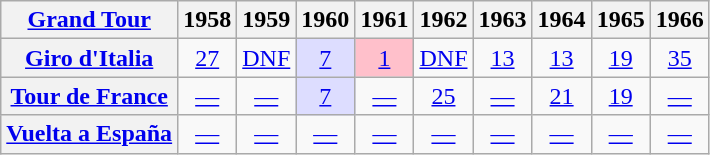<table class="wikitable plainrowheaders">
<tr>
<th scope="col"><a href='#'>Grand Tour</a></th>
<th scope="col">1958</th>
<th scope="col">1959</th>
<th scope="col">1960</th>
<th scope="col">1961</th>
<th scope="col">1962</th>
<th scope="col">1963</th>
<th scope="col">1964</th>
<th scope="col">1965</th>
<th scope="col">1966</th>
</tr>
<tr style="text-align:center;">
<th scope="row"> <a href='#'>Giro d'Italia</a></th>
<td><a href='#'>27</a></td>
<td><a href='#'>DNF</a></td>
<td style="background:#ddddff;"><a href='#'>7</a></td>
<td bgcolor=pink><a href='#'>1</a></td>
<td><a href='#'>DNF</a></td>
<td><a href='#'>13</a></td>
<td><a href='#'>13</a></td>
<td><a href='#'>19</a></td>
<td><a href='#'>35</a></td>
</tr>
<tr style="text-align:center;">
<th scope="row"> <a href='#'>Tour de France</a></th>
<td><a href='#'>—</a></td>
<td><a href='#'>—</a></td>
<td style="background:#ddddff;"><a href='#'>7</a></td>
<td><a href='#'>—</a></td>
<td><a href='#'>25</a></td>
<td><a href='#'>—</a></td>
<td><a href='#'>21</a></td>
<td><a href='#'>19</a></td>
<td><a href='#'>—</a></td>
</tr>
<tr style="text-align:center;">
<th scope="row"> <a href='#'>Vuelta a España</a></th>
<td><a href='#'>—</a></td>
<td><a href='#'>—</a></td>
<td><a href='#'>—</a></td>
<td><a href='#'>—</a></td>
<td><a href='#'>—</a></td>
<td><a href='#'>—</a></td>
<td><a href='#'>—</a></td>
<td><a href='#'>—</a></td>
<td><a href='#'>—</a></td>
</tr>
</table>
